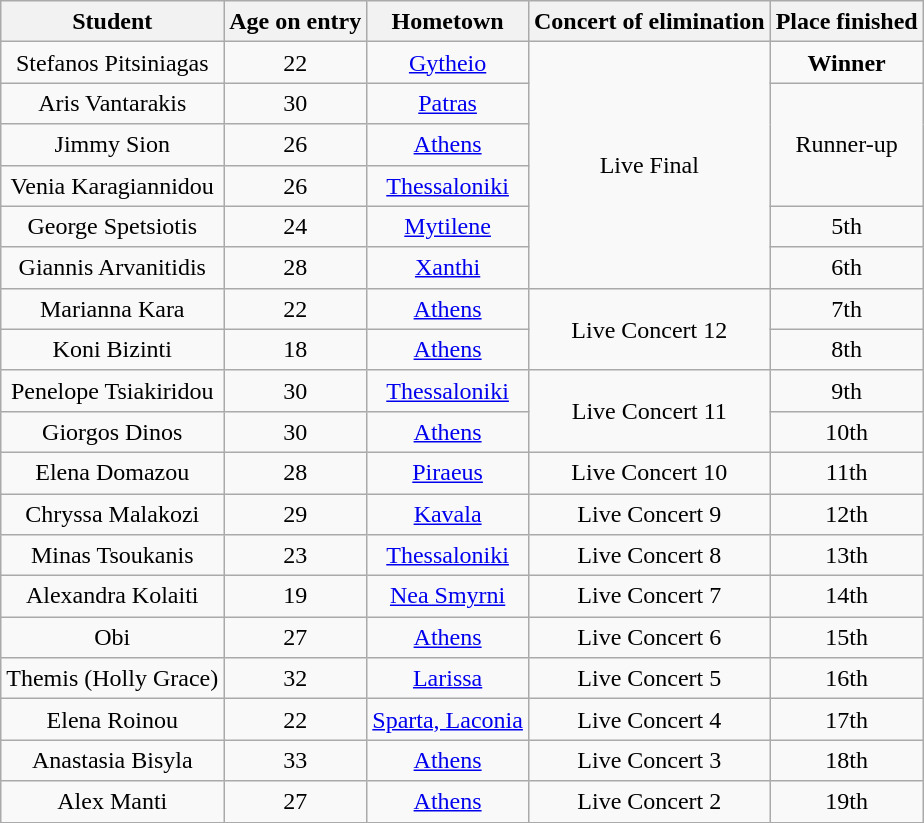<table class="wikitable sortable" style="text-align:center; line-height:20px; width:auto;">
<tr>
<th>Student</th>
<th>Age on entry</th>
<th>Hometown</th>
<th>Concert of elimination</th>
<th>Place finished</th>
</tr>
<tr>
<td>Stefanos Pitsiniagas</td>
<td>22</td>
<td><a href='#'>Gytheio</a></td>
<td rowspan="6">Live Final</td>
<td><strong>Winner</strong></td>
</tr>
<tr>
<td>Aris Vantarakis</td>
<td>30</td>
<td><a href='#'>Patras</a></td>
<td rowspan="3">Runner-up</td>
</tr>
<tr>
<td>Jimmy Sion</td>
<td>26</td>
<td><a href='#'>Athens</a></td>
</tr>
<tr>
<td>Venia Karagiannidou</td>
<td>26</td>
<td><a href='#'>Thessaloniki</a></td>
</tr>
<tr>
<td>George Spetsiotis</td>
<td>24</td>
<td><a href='#'>Mytilene</a></td>
<td>5th</td>
</tr>
<tr>
<td>Giannis Arvanitidis</td>
<td>28</td>
<td><a href='#'>Xanthi</a></td>
<td>6th</td>
</tr>
<tr>
<td>Marianna Kara</td>
<td>22</td>
<td><a href='#'>Athens</a></td>
<td rowspan="2">Live Concert 12</td>
<td>7th</td>
</tr>
<tr>
<td>Koni Bizinti</td>
<td>18</td>
<td><a href='#'>Athens</a></td>
<td>8th</td>
</tr>
<tr>
<td>Penelope Tsiakiridou</td>
<td>30</td>
<td><a href='#'>Thessaloniki</a></td>
<td rowspan="2">Live Concert 11</td>
<td>9th</td>
</tr>
<tr>
<td>Giorgos Dinos</td>
<td>30</td>
<td><a href='#'>Athens</a></td>
<td>10th</td>
</tr>
<tr>
<td>Elena Domazou</td>
<td>28</td>
<td><a href='#'>Piraeus</a></td>
<td>Live Concert 10</td>
<td>11th</td>
</tr>
<tr>
<td>Chryssa Malakozi</td>
<td>29</td>
<td><a href='#'>Kavala</a></td>
<td>Live Concert 9</td>
<td>12th</td>
</tr>
<tr>
<td>Minas Tsoukanis</td>
<td>23</td>
<td><a href='#'>Thessaloniki</a></td>
<td>Live Concert 8</td>
<td>13th</td>
</tr>
<tr>
<td>Alexandra Kolaiti</td>
<td>19</td>
<td><a href='#'>Nea Smyrni</a></td>
<td>Live Concert 7</td>
<td>14th</td>
</tr>
<tr>
<td>Obi</td>
<td>27</td>
<td><a href='#'>Athens</a></td>
<td>Live Concert 6</td>
<td>15th</td>
</tr>
<tr>
<td>Themis (Holly Grace)</td>
<td>32</td>
<td><a href='#'>Larissa</a></td>
<td>Live Concert 5</td>
<td>16th</td>
</tr>
<tr>
<td>Elena Roinou</td>
<td>22</td>
<td><a href='#'>Sparta, Laconia</a></td>
<td>Live Concert 4</td>
<td>17th</td>
</tr>
<tr>
<td>Anastasia Bisyla</td>
<td>33</td>
<td><a href='#'>Athens</a></td>
<td>Live Concert 3</td>
<td>18th</td>
</tr>
<tr>
<td>Alex Manti</td>
<td>27</td>
<td><a href='#'>Athens</a></td>
<td>Live Concert 2</td>
<td>19th</td>
</tr>
<tr>
</tr>
</table>
